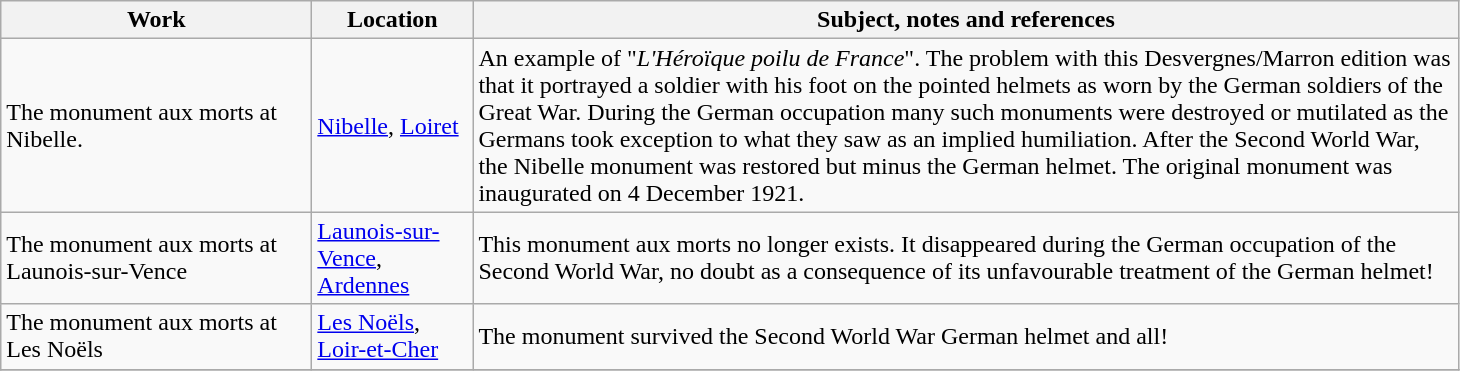<table class="wikitable sortable">
<tr>
<th style="width:200px">Work</th>
<th style="width:100px">Location</th>
<th style="width:650px" class="unsortable">Subject, notes and references</th>
</tr>
<tr>
<td>The monument aux morts at Nibelle.</td>
<td><a href='#'>Nibelle</a>, <a href='#'>Loiret</a></td>
<td>An example of "<em>L'Héroïque poilu de France</em>".  The problem with this Desvergnes/Marron edition was that it portrayed a soldier with his foot on the pointed helmets as worn by the German soldiers of the Great War.  During the German occupation many such monuments were destroyed or mutilated as the Germans took exception to what they saw as an implied humiliation. After the Second World War, the Nibelle monument was restored but minus the German helmet. The original monument was inaugurated on 4 December 1921.</td>
</tr>
<tr>
<td>The monument aux morts at Launois-sur-Vence</td>
<td><a href='#'>Launois-sur-Vence</a>, <a href='#'>Ardennes</a></td>
<td>This monument aux morts no longer exists. It disappeared during the German occupation of the Second World War, no doubt as a consequence of its unfavourable treatment of the German helmet!</td>
</tr>
<tr>
<td>The monument aux morts at Les Noëls</td>
<td><a href='#'>Les Noëls</a>, <a href='#'>Loir-et-Cher</a></td>
<td>The monument survived the Second World War German helmet and all!</td>
</tr>
<tr>
</tr>
</table>
